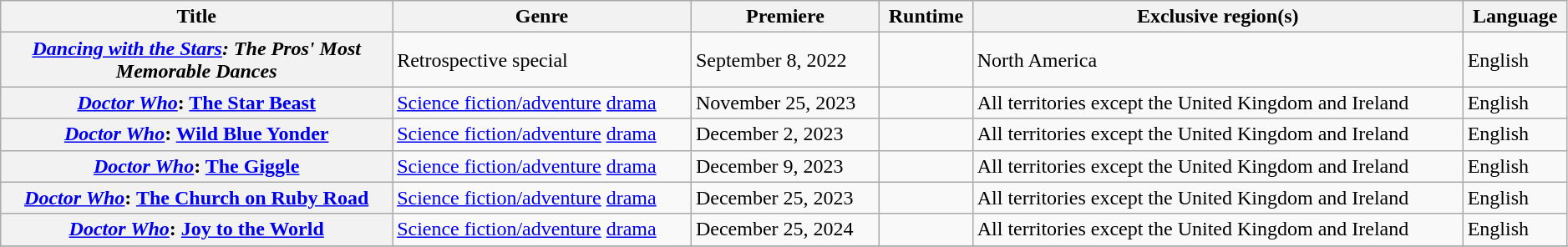<table class="wikitable sortable plainrowheaders" style="width:99%;">
<tr>
<th scope="col" style="width:25%;">Title</th>
<th>Genre</th>
<th>Premiere</th>
<th>Runtime</th>
<th>Exclusive region(s)</th>
<th>Language</th>
</tr>
<tr>
<th scope="row"><em><a href='#'>Dancing with the Stars</a>: The Pros' Most Memorable Dances</em></th>
<td>Retrospective special</td>
<td>September 8, 2022</td>
<td></td>
<td>North America</td>
<td>English</td>
</tr>
<tr>
<th scope="row"><em><a href='#'>Doctor Who</a></em>: <a href='#'>The Star Beast</a></th>
<td><a href='#'>Science fiction/</a><a href='#'>adventure</a> <a href='#'>drama</a></td>
<td>November 25, 2023</td>
<td></td>
<td>All territories except the United Kingdom and Ireland</td>
<td>English</td>
</tr>
<tr>
<th scope="row"><em><a href='#'>Doctor Who</a></em>: <a href='#'>Wild Blue Yonder</a></th>
<td><a href='#'>Science fiction/</a><a href='#'>adventure</a> <a href='#'>drama</a></td>
<td>December 2, 2023</td>
<td></td>
<td>All territories except the United Kingdom and Ireland</td>
<td>English</td>
</tr>
<tr>
<th scope="row"><em><a href='#'>Doctor Who</a></em>: <a href='#'>The Giggle</a></th>
<td><a href='#'>Science fiction/</a><a href='#'>adventure</a> <a href='#'>drama</a></td>
<td>December 9, 2023</td>
<td></td>
<td>All territories except the United Kingdom and Ireland</td>
<td>English</td>
</tr>
<tr>
<th scope="row"><em><a href='#'>Doctor Who</a></em>: <a href='#'>The Church on Ruby Road</a></th>
<td><a href='#'>Science fiction/</a><a href='#'>adventure</a> <a href='#'>drama</a></td>
<td>December 25, 2023</td>
<td></td>
<td>All territories except the United Kingdom and Ireland</td>
<td>English</td>
</tr>
<tr>
<th scope="row"><em><a href='#'>Doctor Who</a></em>: <a href='#'>Joy to the World</a></th>
<td><a href='#'>Science fiction/</a><a href='#'>adventure</a> <a href='#'>drama</a></td>
<td>December 25, 2024</td>
<td></td>
<td>All territories except the United Kingdom and Ireland</td>
<td>English</td>
</tr>
<tr>
</tr>
</table>
